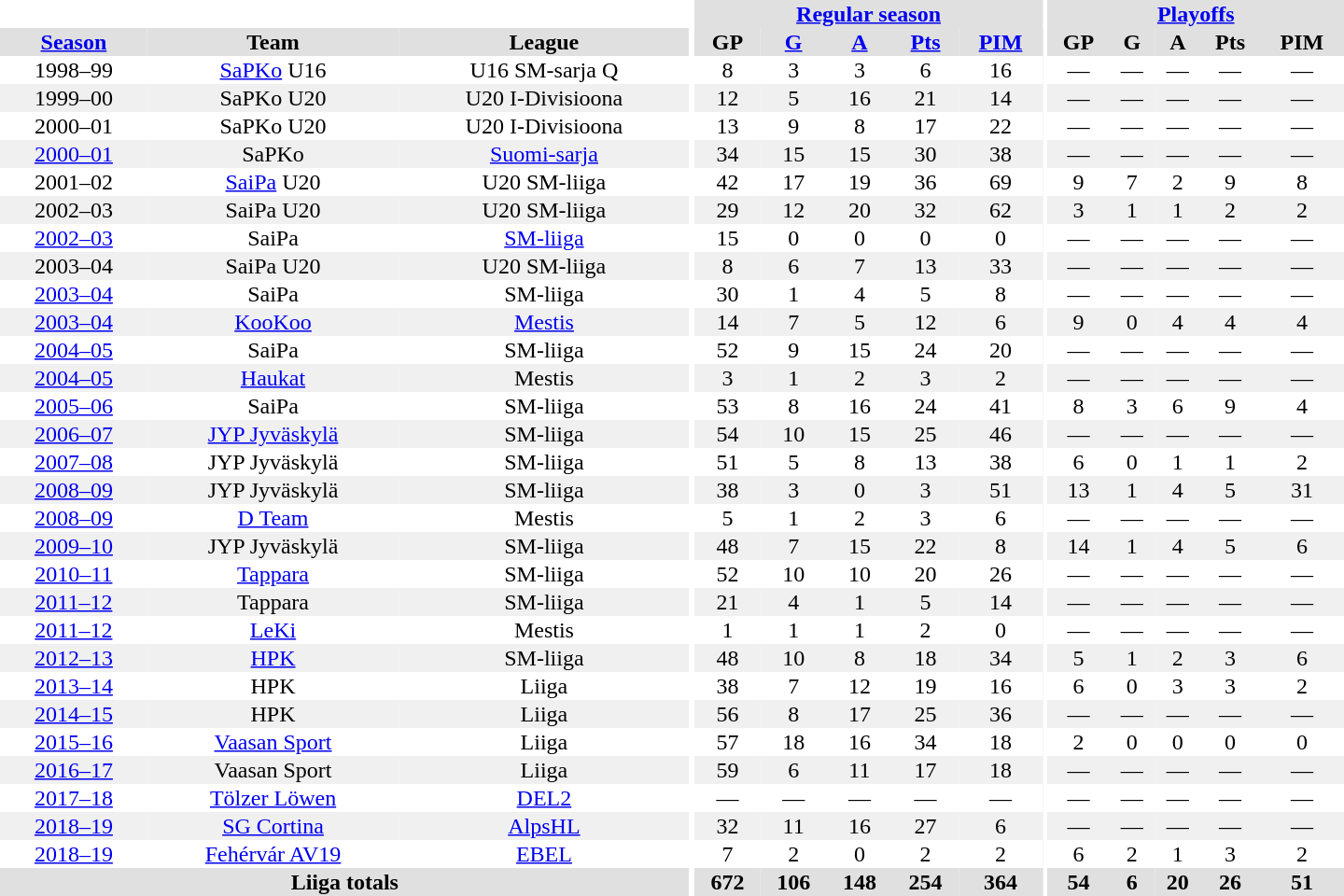<table border="0" cellpadding="1" cellspacing="0" style="text-align:center; width:60em">
<tr bgcolor="#e0e0e0">
<th colspan="3" bgcolor="#ffffff"></th>
<th rowspan="99" bgcolor="#ffffff"></th>
<th colspan="5"><a href='#'>Regular season</a></th>
<th rowspan="99" bgcolor="#ffffff"></th>
<th colspan="5"><a href='#'>Playoffs</a></th>
</tr>
<tr bgcolor="#e0e0e0">
<th><a href='#'>Season</a></th>
<th>Team</th>
<th>League</th>
<th>GP</th>
<th><a href='#'>G</a></th>
<th><a href='#'>A</a></th>
<th><a href='#'>Pts</a></th>
<th><a href='#'>PIM</a></th>
<th>GP</th>
<th>G</th>
<th>A</th>
<th>Pts</th>
<th>PIM</th>
</tr>
<tr>
<td>1998–99</td>
<td><a href='#'>SaPKo</a> U16</td>
<td>U16 SM-sarja Q</td>
<td>8</td>
<td>3</td>
<td>3</td>
<td>6</td>
<td>16</td>
<td>—</td>
<td>—</td>
<td>—</td>
<td>—</td>
<td>—</td>
</tr>
<tr bgcolor="#f0f0f0">
<td>1999–00</td>
<td>SaPKo U20</td>
<td>U20 I-Divisioona</td>
<td>12</td>
<td>5</td>
<td>16</td>
<td>21</td>
<td>14</td>
<td>—</td>
<td>—</td>
<td>—</td>
<td>—</td>
<td>—</td>
</tr>
<tr>
<td>2000–01</td>
<td>SaPKo U20</td>
<td>U20 I-Divisioona</td>
<td>13</td>
<td>9</td>
<td>8</td>
<td>17</td>
<td>22</td>
<td>—</td>
<td>—</td>
<td>—</td>
<td>—</td>
<td>—</td>
</tr>
<tr bgcolor="#f0f0f0">
<td><a href='#'>2000–01</a></td>
<td>SaPKo</td>
<td><a href='#'>Suomi-sarja</a></td>
<td>34</td>
<td>15</td>
<td>15</td>
<td>30</td>
<td>38</td>
<td>—</td>
<td>—</td>
<td>—</td>
<td>—</td>
<td>—</td>
</tr>
<tr>
<td>2001–02</td>
<td><a href='#'>SaiPa</a> U20</td>
<td>U20 SM-liiga</td>
<td>42</td>
<td>17</td>
<td>19</td>
<td>36</td>
<td>69</td>
<td>9</td>
<td>7</td>
<td>2</td>
<td>9</td>
<td>8</td>
</tr>
<tr bgcolor="#f0f0f0">
<td>2002–03</td>
<td>SaiPa U20</td>
<td>U20 SM-liiga</td>
<td>29</td>
<td>12</td>
<td>20</td>
<td>32</td>
<td>62</td>
<td>3</td>
<td>1</td>
<td>1</td>
<td>2</td>
<td>2</td>
</tr>
<tr>
<td><a href='#'>2002–03</a></td>
<td>SaiPa</td>
<td><a href='#'>SM-liiga</a></td>
<td>15</td>
<td>0</td>
<td>0</td>
<td>0</td>
<td>0</td>
<td>—</td>
<td>—</td>
<td>—</td>
<td>—</td>
<td>—</td>
</tr>
<tr bgcolor="#f0f0f0">
<td>2003–04</td>
<td>SaiPa U20</td>
<td>U20 SM-liiga</td>
<td>8</td>
<td>6</td>
<td>7</td>
<td>13</td>
<td>33</td>
<td>—</td>
<td>—</td>
<td>—</td>
<td>—</td>
<td>—</td>
</tr>
<tr>
<td><a href='#'>2003–04</a></td>
<td>SaiPa</td>
<td>SM-liiga</td>
<td>30</td>
<td>1</td>
<td>4</td>
<td>5</td>
<td>8</td>
<td>—</td>
<td>—</td>
<td>—</td>
<td>—</td>
<td>—</td>
</tr>
<tr bgcolor="#f0f0f0">
<td><a href='#'>2003–04</a></td>
<td><a href='#'>KooKoo</a></td>
<td><a href='#'>Mestis</a></td>
<td>14</td>
<td>7</td>
<td>5</td>
<td>12</td>
<td>6</td>
<td>9</td>
<td>0</td>
<td>4</td>
<td>4</td>
<td>4</td>
</tr>
<tr>
<td><a href='#'>2004–05</a></td>
<td>SaiPa</td>
<td>SM-liiga</td>
<td>52</td>
<td>9</td>
<td>15</td>
<td>24</td>
<td>20</td>
<td>—</td>
<td>—</td>
<td>—</td>
<td>—</td>
<td>—</td>
</tr>
<tr bgcolor="#f0f0f0">
<td><a href='#'>2004–05</a></td>
<td><a href='#'>Haukat</a></td>
<td>Mestis</td>
<td>3</td>
<td>1</td>
<td>2</td>
<td>3</td>
<td>2</td>
<td>—</td>
<td>—</td>
<td>—</td>
<td>—</td>
<td>—</td>
</tr>
<tr>
<td><a href='#'>2005–06</a></td>
<td>SaiPa</td>
<td>SM-liiga</td>
<td>53</td>
<td>8</td>
<td>16</td>
<td>24</td>
<td>41</td>
<td>8</td>
<td>3</td>
<td>6</td>
<td>9</td>
<td>4</td>
</tr>
<tr bgcolor="#f0f0f0">
<td><a href='#'>2006–07</a></td>
<td><a href='#'>JYP Jyväskylä</a></td>
<td>SM-liiga</td>
<td>54</td>
<td>10</td>
<td>15</td>
<td>25</td>
<td>46</td>
<td>—</td>
<td>—</td>
<td>—</td>
<td>—</td>
<td>—</td>
</tr>
<tr>
<td><a href='#'>2007–08</a></td>
<td>JYP Jyväskylä</td>
<td>SM-liiga</td>
<td>51</td>
<td>5</td>
<td>8</td>
<td>13</td>
<td>38</td>
<td>6</td>
<td>0</td>
<td>1</td>
<td>1</td>
<td>2</td>
</tr>
<tr bgcolor="#f0f0f0">
<td><a href='#'>2008–09</a></td>
<td>JYP Jyväskylä</td>
<td>SM-liiga</td>
<td>38</td>
<td>3</td>
<td>0</td>
<td>3</td>
<td>51</td>
<td>13</td>
<td>1</td>
<td>4</td>
<td>5</td>
<td>31</td>
</tr>
<tr>
<td><a href='#'>2008–09</a></td>
<td><a href='#'>D Team</a></td>
<td>Mestis</td>
<td>5</td>
<td>1</td>
<td>2</td>
<td>3</td>
<td>6</td>
<td>—</td>
<td>—</td>
<td>—</td>
<td>—</td>
<td>—</td>
</tr>
<tr bgcolor="#f0f0f0">
<td><a href='#'>2009–10</a></td>
<td>JYP Jyväskylä</td>
<td>SM-liiga</td>
<td>48</td>
<td>7</td>
<td>15</td>
<td>22</td>
<td>8</td>
<td>14</td>
<td>1</td>
<td>4</td>
<td>5</td>
<td>6</td>
</tr>
<tr>
<td><a href='#'>2010–11</a></td>
<td><a href='#'>Tappara</a></td>
<td>SM-liiga</td>
<td>52</td>
<td>10</td>
<td>10</td>
<td>20</td>
<td>26</td>
<td>—</td>
<td>—</td>
<td>—</td>
<td>—</td>
<td>—</td>
</tr>
<tr bgcolor="#f0f0f0">
<td><a href='#'>2011–12</a></td>
<td>Tappara</td>
<td>SM-liiga</td>
<td>21</td>
<td>4</td>
<td>1</td>
<td>5</td>
<td>14</td>
<td>—</td>
<td>—</td>
<td>—</td>
<td>—</td>
<td>—</td>
</tr>
<tr>
<td><a href='#'>2011–12</a></td>
<td><a href='#'>LeKi</a></td>
<td>Mestis</td>
<td>1</td>
<td>1</td>
<td>1</td>
<td>2</td>
<td>0</td>
<td>—</td>
<td>—</td>
<td>—</td>
<td>—</td>
<td>—</td>
</tr>
<tr bgcolor="#f0f0f0">
<td><a href='#'>2012–13</a></td>
<td><a href='#'>HPK</a></td>
<td>SM-liiga</td>
<td>48</td>
<td>10</td>
<td>8</td>
<td>18</td>
<td>34</td>
<td>5</td>
<td>1</td>
<td>2</td>
<td>3</td>
<td>6</td>
</tr>
<tr>
<td><a href='#'>2013–14</a></td>
<td>HPK</td>
<td>Liiga</td>
<td>38</td>
<td>7</td>
<td>12</td>
<td>19</td>
<td>16</td>
<td>6</td>
<td>0</td>
<td>3</td>
<td>3</td>
<td>2</td>
</tr>
<tr bgcolor="#f0f0f0">
<td><a href='#'>2014–15</a></td>
<td>HPK</td>
<td>Liiga</td>
<td>56</td>
<td>8</td>
<td>17</td>
<td>25</td>
<td>36</td>
<td>—</td>
<td>—</td>
<td>—</td>
<td>—</td>
<td>—</td>
</tr>
<tr>
<td><a href='#'>2015–16</a></td>
<td><a href='#'>Vaasan Sport</a></td>
<td>Liiga</td>
<td>57</td>
<td>18</td>
<td>16</td>
<td>34</td>
<td>18</td>
<td>2</td>
<td>0</td>
<td>0</td>
<td>0</td>
<td>0</td>
</tr>
<tr bgcolor="#f0f0f0">
<td><a href='#'>2016–17</a></td>
<td>Vaasan Sport</td>
<td>Liiga</td>
<td>59</td>
<td>6</td>
<td>11</td>
<td>17</td>
<td>18</td>
<td>—</td>
<td>—</td>
<td>—</td>
<td>—</td>
<td>—</td>
</tr>
<tr>
<td><a href='#'>2017–18</a></td>
<td><a href='#'>Tölzer Löwen</a></td>
<td><a href='#'>DEL2</a></td>
<td>—</td>
<td>—</td>
<td>—</td>
<td>—</td>
<td>—</td>
<td>—</td>
<td>—</td>
<td>—</td>
<td>—</td>
<td>—</td>
</tr>
<tr bgcolor="#f0f0f0">
<td><a href='#'>2018–19</a></td>
<td><a href='#'>SG Cortina</a></td>
<td><a href='#'>AlpsHL</a></td>
<td>32</td>
<td>11</td>
<td>16</td>
<td>27</td>
<td>6</td>
<td>—</td>
<td>—</td>
<td>—</td>
<td>—</td>
<td>—</td>
</tr>
<tr>
<td><a href='#'>2018–19</a></td>
<td><a href='#'>Fehérvár AV19</a></td>
<td><a href='#'>EBEL</a></td>
<td>7</td>
<td>2</td>
<td>0</td>
<td>2</td>
<td>2</td>
<td>6</td>
<td>2</td>
<td>1</td>
<td>3</td>
<td>2</td>
</tr>
<tr>
</tr>
<tr ALIGN="center" bgcolor="#e0e0e0">
<th colspan="3">Liiga totals</th>
<th ALIGN="center">672</th>
<th ALIGN="center">106</th>
<th ALIGN="center">148</th>
<th ALIGN="center">254</th>
<th ALIGN="center">364</th>
<th ALIGN="center">54</th>
<th ALIGN="center">6</th>
<th ALIGN="center">20</th>
<th ALIGN="center">26</th>
<th ALIGN="center">51</th>
</tr>
</table>
